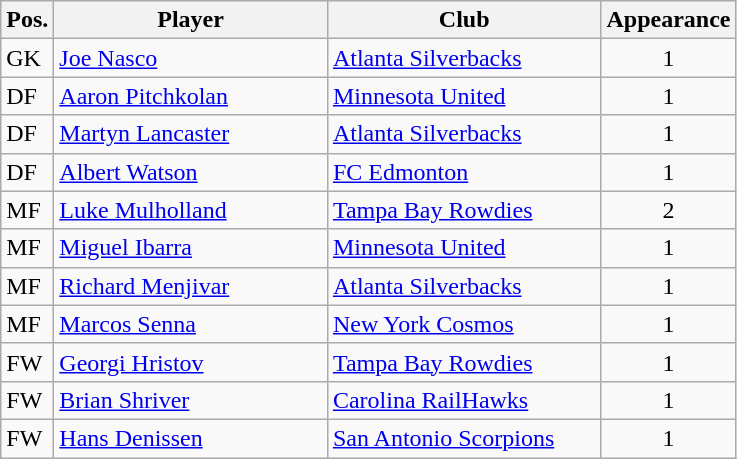<table class="wikitable">
<tr>
<th>Pos.</th>
<th>Player</th>
<th>Club</th>
<th>Appearance</th>
</tr>
<tr>
<td>GK</td>
<td style="width:175px;"> <a href='#'>Joe Nasco</a></td>
<td style="width:175px;"><a href='#'>Atlanta Silverbacks</a></td>
<td style="text-align:center;">1</td>
</tr>
<tr>
<td>DF</td>
<td> <a href='#'>Aaron Pitchkolan</a></td>
<td><a href='#'>Minnesota United</a></td>
<td style="text-align:center;">1</td>
</tr>
<tr>
<td>DF</td>
<td> <a href='#'>Martyn Lancaster</a></td>
<td><a href='#'>Atlanta Silverbacks</a></td>
<td style="text-align:center;">1</td>
</tr>
<tr>
<td>DF</td>
<td> <a href='#'>Albert Watson</a></td>
<td><a href='#'>FC Edmonton</a></td>
<td style="text-align:center;">1</td>
</tr>
<tr>
<td>MF</td>
<td> <a href='#'>Luke Mulholland</a></td>
<td><a href='#'>Tampa Bay Rowdies</a></td>
<td style="text-align:center;">2</td>
</tr>
<tr>
<td>MF</td>
<td> <a href='#'>Miguel Ibarra</a></td>
<td><a href='#'>Minnesota United</a></td>
<td style="text-align:center;">1</td>
</tr>
<tr>
<td>MF</td>
<td> <a href='#'>Richard Menjivar</a></td>
<td><a href='#'>Atlanta Silverbacks</a></td>
<td style="text-align:center;">1</td>
</tr>
<tr>
<td>MF</td>
<td> <a href='#'>Marcos Senna</a></td>
<td><a href='#'>New York Cosmos</a></td>
<td style="text-align:center;">1</td>
</tr>
<tr>
<td>FW</td>
<td> <a href='#'>Georgi Hristov</a></td>
<td><a href='#'>Tampa Bay Rowdies</a></td>
<td style="text-align:center;">1</td>
</tr>
<tr>
<td>FW</td>
<td> <a href='#'>Brian Shriver</a></td>
<td><a href='#'>Carolina RailHawks</a></td>
<td style="text-align:center;">1</td>
</tr>
<tr>
<td>FW</td>
<td> <a href='#'>Hans Denissen</a></td>
<td><a href='#'>San Antonio Scorpions</a></td>
<td style="text-align:center;">1</td>
</tr>
</table>
